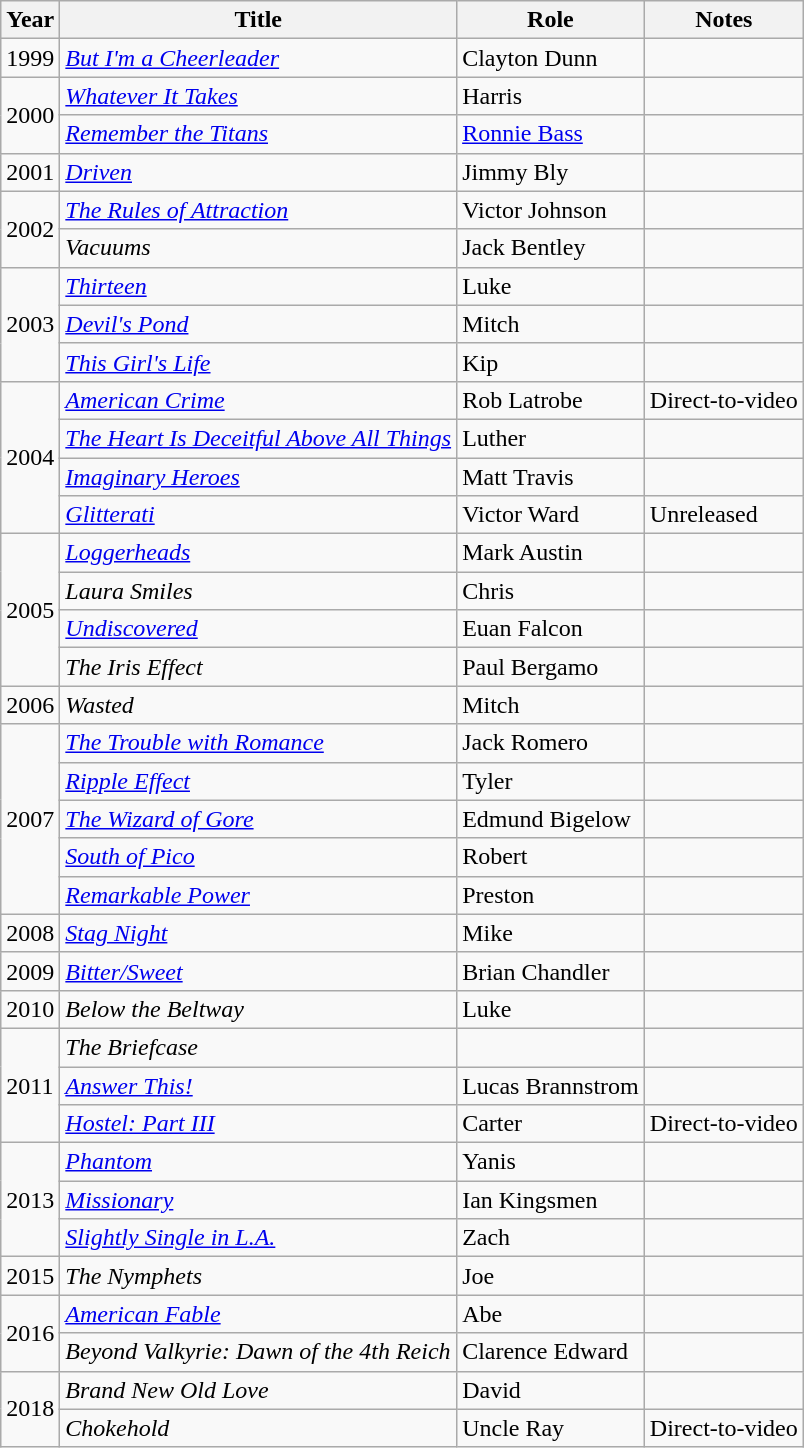<table class="wikitable sortable">
<tr>
<th>Year</th>
<th>Title</th>
<th>Role</th>
<th class="unsortable">Notes</th>
</tr>
<tr>
<td>1999</td>
<td><em><a href='#'>But I'm a Cheerleader</a></em></td>
<td>Clayton Dunn</td>
<td></td>
</tr>
<tr>
<td rowspan="2">2000</td>
<td><em><a href='#'>Whatever It Takes</a></em></td>
<td>Harris</td>
<td></td>
</tr>
<tr>
<td><em><a href='#'>Remember the Titans</a></em></td>
<td><a href='#'>Ronnie Bass</a></td>
<td></td>
</tr>
<tr>
<td>2001</td>
<td><em><a href='#'>Driven</a></em></td>
<td>Jimmy Bly</td>
<td></td>
</tr>
<tr>
<td rowspan="2">2002</td>
<td><em><a href='#'>The Rules of Attraction</a></em></td>
<td>Victor Johnson</td>
<td></td>
</tr>
<tr>
<td><em>Vacuums</em></td>
<td>Jack Bentley</td>
<td></td>
</tr>
<tr>
<td rowspan="3">2003</td>
<td><em><a href='#'>Thirteen</a></em></td>
<td>Luke</td>
<td></td>
</tr>
<tr>
<td><em><a href='#'>Devil's Pond</a></em></td>
<td>Mitch</td>
<td></td>
</tr>
<tr>
<td><em><a href='#'>This Girl's Life</a></em></td>
<td>Kip</td>
<td></td>
</tr>
<tr>
<td rowspan="4">2004</td>
<td><em><a href='#'>American Crime</a></em></td>
<td>Rob Latrobe</td>
<td>Direct-to-video</td>
</tr>
<tr>
<td><em><a href='#'>The Heart Is Deceitful Above All Things</a></em></td>
<td>Luther</td>
<td></td>
</tr>
<tr>
<td><em><a href='#'>Imaginary Heroes</a></em></td>
<td>Matt Travis</td>
<td></td>
</tr>
<tr>
<td><em><a href='#'>Glitterati</a></em></td>
<td>Victor Ward</td>
<td>Unreleased</td>
</tr>
<tr>
<td rowspan="4">2005</td>
<td><em><a href='#'>Loggerheads</a></em></td>
<td>Mark Austin</td>
<td></td>
</tr>
<tr>
<td><em>Laura Smiles</em></td>
<td>Chris</td>
<td></td>
</tr>
<tr>
<td><em><a href='#'>Undiscovered</a></em></td>
<td>Euan Falcon</td>
<td></td>
</tr>
<tr>
<td><em>The Iris Effect</em></td>
<td>Paul Bergamo</td>
<td></td>
</tr>
<tr>
<td>2006</td>
<td><em>Wasted</em></td>
<td>Mitch</td>
<td></td>
</tr>
<tr>
<td rowspan="5">2007</td>
<td><em><a href='#'>The Trouble with Romance</a></em></td>
<td>Jack Romero</td>
<td></td>
</tr>
<tr>
<td><em><a href='#'>Ripple Effect</a></em></td>
<td>Tyler</td>
<td></td>
</tr>
<tr>
<td><em><a href='#'>The Wizard of Gore</a></em></td>
<td>Edmund Bigelow</td>
<td></td>
</tr>
<tr>
<td><em><a href='#'>South of Pico</a></em></td>
<td>Robert</td>
<td></td>
</tr>
<tr>
<td><em><a href='#'>Remarkable Power</a></em></td>
<td>Preston</td>
<td></td>
</tr>
<tr>
<td>2008</td>
<td><em><a href='#'>Stag Night</a></em></td>
<td>Mike</td>
<td></td>
</tr>
<tr>
<td>2009</td>
<td><em><a href='#'>Bitter/Sweet</a></em></td>
<td>Brian Chandler</td>
<td></td>
</tr>
<tr>
<td>2010</td>
<td><em>Below the Beltway</em></td>
<td>Luke</td>
<td></td>
</tr>
<tr>
<td rowspan="3">2011</td>
<td><em>The Briefcase</em></td>
<td></td>
<td></td>
</tr>
<tr>
<td><em><a href='#'>Answer This!</a></em></td>
<td>Lucas Brannstrom</td>
<td></td>
</tr>
<tr>
<td><em><a href='#'>Hostel: Part III</a></em></td>
<td>Carter</td>
<td>Direct-to-video</td>
</tr>
<tr>
<td rowspan="3">2013</td>
<td><em><a href='#'>Phantom</a></em></td>
<td>Yanis</td>
<td></td>
</tr>
<tr>
<td><em><a href='#'>Missionary</a></em></td>
<td>Ian Kingsmen</td>
<td></td>
</tr>
<tr>
<td><em><a href='#'>Slightly Single in L.A.</a></em></td>
<td>Zach</td>
<td></td>
</tr>
<tr>
<td>2015</td>
<td><em>The Nymphets</em></td>
<td>Joe</td>
<td></td>
</tr>
<tr>
<td rowspan="2">2016</td>
<td><em><a href='#'>American Fable</a></em></td>
<td>Abe</td>
<td></td>
</tr>
<tr>
<td><em>Beyond Valkyrie: Dawn of the 4th Reich</em></td>
<td>Clarence Edward</td>
<td></td>
</tr>
<tr>
<td rowspan="2">2018</td>
<td><em>Brand New Old Love</em></td>
<td>David</td>
<td></td>
</tr>
<tr>
<td><em>Chokehold</em></td>
<td>Uncle Ray</td>
<td>Direct-to-video</td>
</tr>
</table>
